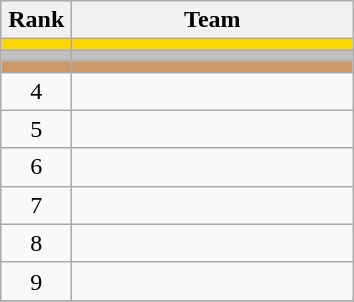<table class="wikitable" style="text-align: center;">
<tr>
<th width=40>Rank</th>
<th width=180>Team</th>
</tr>
<tr bgcolor=gold>
<td></td>
<td align=left></td>
</tr>
<tr bgcolor=silver>
<td></td>
<td align=left></td>
</tr>
<tr bgcolor=CC9966>
<td></td>
<td align=left></td>
</tr>
<tr>
<td>4</td>
<td align=left></td>
</tr>
<tr>
<td>5</td>
<td align=left></td>
</tr>
<tr>
<td>6</td>
<td align=left></td>
</tr>
<tr>
<td>7</td>
<td align=left></td>
</tr>
<tr>
<td>8</td>
<td align=left></td>
</tr>
<tr>
<td>9</td>
<td align=left></td>
</tr>
<tr>
</tr>
</table>
